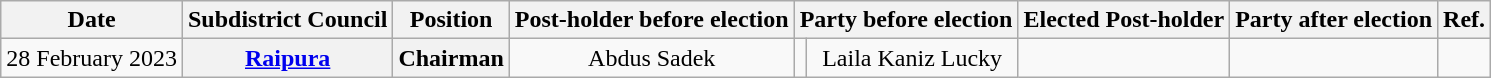<table class="wikitable sortable" style="text-align:center;">
<tr>
<th>Date</th>
<th>Subdistrict Council</th>
<th>Position</th>
<th>Post-holder before election</th>
<th colspan="2">Party before election</th>
<th>Elected  Post-holder</th>
<th colspan="2">Party after election</th>
<th>Ref.</th>
</tr>
<tr>
<td>28 February 2023</td>
<th><a href='#'>Raipura</a></th>
<th>Chairman </th>
<td>Abdus Sadek</td>
<td></td>
<td>Laila Kaniz Lucky</td>
<td></td>
<td></td>
</tr>
</table>
